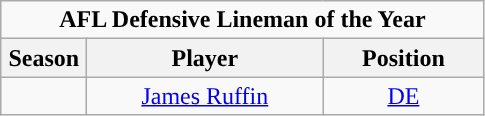<table class="wikitable sortable" style="text-align:center">
<tr>
<td colspan="4"><strong>AFL Defensive Lineman of the Year</strong></td>
</tr>
<tr>
<th style="width:50px; ">Season</th>
<th style="width:150px; ">Player</th>
<th style="width:100px; ">Position</th>
</tr>
<tr>
<td></td>
<td><a href='#'>James Ruffin</a></td>
<td><a href='#'>DE</a></td>
</tr>
</table>
